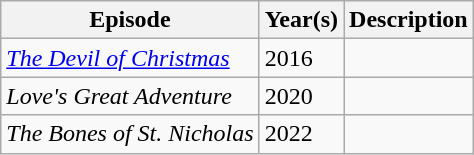<table class="wikitable sortable">
<tr>
<th>Episode</th>
<th>Year(s)</th>
<th>Description</th>
</tr>
<tr>
<td><em><a href='#'>The Devil of Christmas</a></em></td>
<td>2016</td>
<td></td>
</tr>
<tr>
<td><em>Love's Great Adventure</em></td>
<td>2020</td>
<td></td>
</tr>
<tr>
<td><em>The Bones of St. Nicholas</em></td>
<td>2022</td>
<td></td>
</tr>
</table>
